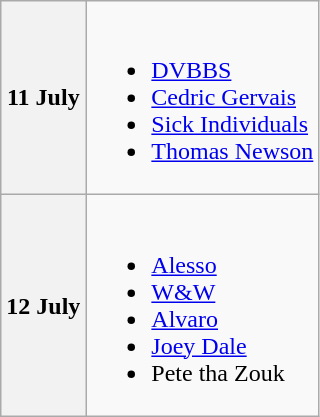<table class="wikitable">
<tr>
<th>11 July</th>
<td><br><ul><li><a href='#'>DVBBS</a></li><li><a href='#'>Cedric Gervais</a></li><li><a href='#'>Sick Individuals</a></li><li><a href='#'>Thomas Newson</a></li></ul></td>
</tr>
<tr>
<th>12 July</th>
<td><br><ul><li><a href='#'>Alesso</a></li><li><a href='#'>W&W</a></li><li><a href='#'>Alvaro</a></li><li><a href='#'>Joey Dale</a></li><li>Pete tha Zouk</li></ul></td>
</tr>
</table>
